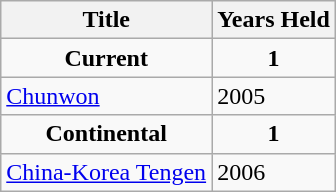<table class="wikitable">
<tr>
<th>Title</th>
<th>Years Held</th>
</tr>
<tr>
<td align="center"><strong>Current</strong></td>
<td align="center"><strong>1</strong></td>
</tr>
<tr>
<td> <a href='#'>Chunwon</a></td>
<td>2005</td>
</tr>
<tr>
<td align="center"><strong>Continental</strong></td>
<td align="center"><strong>1</strong></td>
</tr>
<tr>
<td>  <a href='#'>China-Korea Tengen</a></td>
<td>2006</td>
</tr>
</table>
